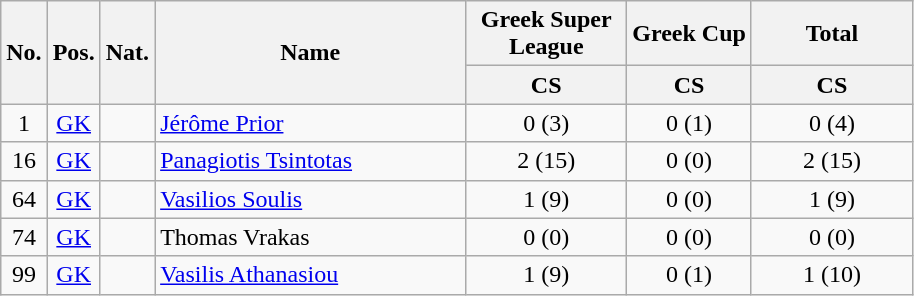<table class="wikitable sortable" style="text-align:center">
<tr>
<th rowspan="2" style="text-align:center;">No.</th>
<th rowspan="2" style="text-align:center;">Pos.</th>
<th rowspan="2" style="text-align:center;">Nat.</th>
<th rowspan="2" style="text-align:center; width:200px;">Name</th>
<th style="text-align:center; width:100px;">Greek Super League</th>
<th>Greek Cup</th>
<th style="text-align:center; width:100px;">Total</th>
</tr>
<tr>
<th style="text-align:center;">CS</th>
<th>CS</th>
<th style="text-align:center;">CS</th>
</tr>
<tr>
<td>1</td>
<td><a href='#'>GK</a></td>
<td></td>
<td align="left"><a href='#'>Jérôme Prior</a></td>
<td>0 (3)</td>
<td>0 (1)</td>
<td>0 (4)</td>
</tr>
<tr>
<td>16</td>
<td><a href='#'>GK</a></td>
<td></td>
<td align="left"><a href='#'>Panagiotis Tsintotas</a></td>
<td>2 (15)</td>
<td>0 (0)</td>
<td>2 (15)</td>
</tr>
<tr>
<td>64</td>
<td><a href='#'>GK</a></td>
<td></td>
<td align="left"><a href='#'>Vasilios Soulis</a></td>
<td>1 (9)</td>
<td>0 (0)</td>
<td>1 (9)</td>
</tr>
<tr>
<td>74</td>
<td><a href='#'>GK</a></td>
<td></td>
<td align="left">Thomas Vrakas</td>
<td>0 (0)</td>
<td>0 (0)</td>
<td>0 (0)</td>
</tr>
<tr>
<td>99</td>
<td><a href='#'>GK</a></td>
<td></td>
<td align="left"><a href='#'>Vasilis Athanasiou</a></td>
<td>1 (9)</td>
<td>0 (1)</td>
<td>1 (10)</td>
</tr>
</table>
